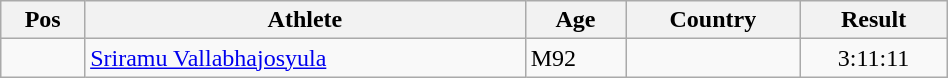<table class="wikitable"  style="text-align:center; width:50%;">
<tr>
<th>Pos</th>
<th>Athlete</th>
<th>Age</th>
<th>Country</th>
<th>Result</th>
</tr>
<tr>
<td align=center></td>
<td align=left><a href='#'>Sriramu Vallabhajosyula</a></td>
<td align=left>M92</td>
<td align=left></td>
<td>3:11:11</td>
</tr>
</table>
